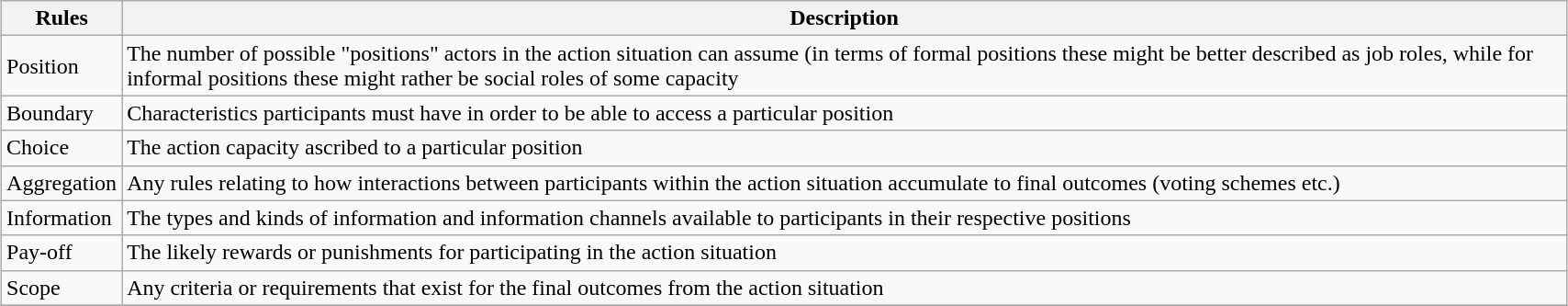<table class="wikitable plainrowheaders" style="width:90%; align:center; margin:auto;">
<tr>
<th>Rules</th>
<th>Description</th>
</tr>
<tr>
<td>Position</td>
<td>The number of possible "positions" actors in the action situation can assume (in terms of formal positions these might be better described as job roles, while for informal positions these might rather be social roles of some capacity</td>
</tr>
<tr>
<td>Boundary</td>
<td>Characteristics participants must have in order to be able to access a particular position</td>
</tr>
<tr>
<td>Choice</td>
<td>The action capacity ascribed to a particular position</td>
</tr>
<tr>
<td>Aggregation</td>
<td>Any rules relating to how interactions between participants within the action situation accumulate to final outcomes (voting schemes etc.)</td>
</tr>
<tr>
<td>Information</td>
<td>The types and kinds of information and information channels available to participants in their respective positions</td>
</tr>
<tr>
<td>Pay-off</td>
<td>The likely rewards or punishments for participating in the action situation</td>
</tr>
<tr>
<td>Scope</td>
<td>Any criteria or requirements that exist for the final outcomes from the action situation</td>
</tr>
<tr>
</tr>
</table>
